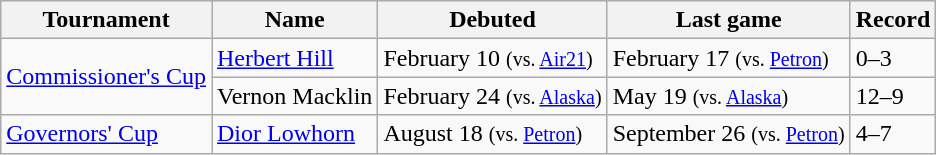<table class="wikitable">
<tr>
<th>Tournament</th>
<th>Name</th>
<th>Debuted</th>
<th>Last game</th>
<th>Record</th>
</tr>
<tr>
<td rowspan=2><a href='#'>Commissioner's Cup</a></td>
<td><a href='#'>Herbert Hill</a></td>
<td>February 10 <small>(vs. <a href='#'>Air21</a>)</small></td>
<td>February 17 <small>(vs. <a href='#'>Petron</a>)</small></td>
<td>0–3</td>
</tr>
<tr>
<td>Vernon Macklin</td>
<td>February 24 <small>(vs. <a href='#'>Alaska</a>)</small></td>
<td>May 19 <small>(vs. <a href='#'>Alaska</a>)</small></td>
<td>12–9</td>
</tr>
<tr>
<td><a href='#'>Governors' Cup</a></td>
<td><a href='#'>Dior Lowhorn</a></td>
<td>August 18 <small>(vs. <a href='#'>Petron</a>)</small></td>
<td>September 26 <small>(vs. <a href='#'>Petron</a>)</small></td>
<td>4–7</td>
</tr>
</table>
